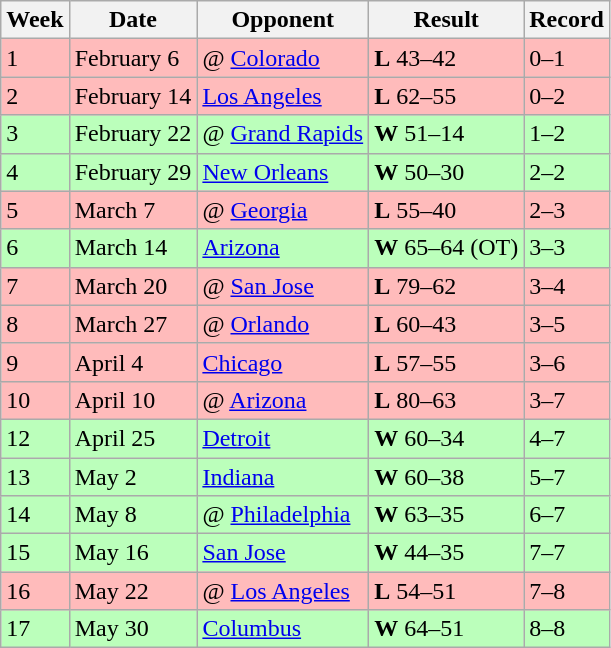<table class="wikitable">
<tr>
<th>Week</th>
<th>Date</th>
<th>Opponent</th>
<th>Result</th>
<th>Record</th>
</tr>
<tr bgcolor="ffbbbb">
<td>1</td>
<td>February 6</td>
<td>@ <a href='#'>Colorado</a></td>
<td><strong>L</strong> 43–42</td>
<td>0–1</td>
</tr>
<tr bgcolor="ffbbbb">
<td>2</td>
<td>February 14</td>
<td><a href='#'>Los Angeles</a></td>
<td><strong>L</strong> 62–55</td>
<td>0–2</td>
</tr>
<tr bgcolor="bbffbb">
<td>3</td>
<td>February 22</td>
<td>@ <a href='#'>Grand Rapids</a></td>
<td><strong>W</strong> 51–14</td>
<td>1–2</td>
</tr>
<tr bgcolor="bbffbb">
<td>4</td>
<td>February 29</td>
<td><a href='#'>New Orleans</a></td>
<td><strong>W</strong> 50–30</td>
<td>2–2</td>
</tr>
<tr bgcolor="ffbbbb">
<td>5</td>
<td>March 7</td>
<td>@ <a href='#'>Georgia</a></td>
<td><strong>L</strong> 55–40</td>
<td>2–3</td>
</tr>
<tr bgcolor="bbffbb">
<td>6</td>
<td>March 14</td>
<td><a href='#'>Arizona</a></td>
<td><strong>W</strong> 65–64 (OT)</td>
<td>3–3</td>
</tr>
<tr bgcolor="ffbbbb">
<td>7</td>
<td>March 20</td>
<td>@ <a href='#'>San Jose</a></td>
<td><strong>L</strong> 79–62</td>
<td>3–4</td>
</tr>
<tr bgcolor="ffbbbb">
<td>8</td>
<td>March 27</td>
<td>@ <a href='#'>Orlando</a></td>
<td><strong>L</strong> 60–43</td>
<td>3–5</td>
</tr>
<tr bgcolor="ffbbbb">
<td>9</td>
<td>April 4</td>
<td><a href='#'>Chicago</a></td>
<td><strong>L</strong> 57–55</td>
<td>3–6</td>
</tr>
<tr bgcolor="ffbbbb">
<td>10</td>
<td>April 10</td>
<td>@ <a href='#'>Arizona</a></td>
<td><strong>L</strong> 80–63</td>
<td>3–7</td>
</tr>
<tr bgcolor="bbffbb">
<td>12</td>
<td>April 25</td>
<td><a href='#'>Detroit</a></td>
<td><strong>W</strong> 60–34</td>
<td>4–7</td>
</tr>
<tr bgcolor="bbffbb">
<td>13</td>
<td>May 2</td>
<td><a href='#'>Indiana</a></td>
<td><strong>W</strong> 60–38</td>
<td>5–7</td>
</tr>
<tr bgcolor="bbffbb">
<td>14</td>
<td>May 8</td>
<td>@ <a href='#'>Philadelphia</a></td>
<td><strong>W</strong> 63–35</td>
<td>6–7</td>
</tr>
<tr bgcolor="bbffbb">
<td>15</td>
<td>May 16</td>
<td><a href='#'>San Jose</a></td>
<td><strong>W</strong> 44–35</td>
<td>7–7</td>
</tr>
<tr bgcolor="ffbbbb">
<td>16</td>
<td>May 22</td>
<td>@ <a href='#'>Los Angeles</a></td>
<td><strong>L</strong> 54–51</td>
<td>7–8</td>
</tr>
<tr bgcolor="bbffbb">
<td>17</td>
<td>May 30</td>
<td><a href='#'>Columbus</a></td>
<td><strong>W</strong> 64–51</td>
<td>8–8</td>
</tr>
</table>
